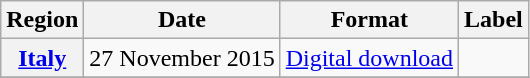<table class="wikitable sortable plainrowheaders" style="text-align:center">
<tr>
<th>Region</th>
<th>Date</th>
<th>Format</th>
<th>Label</th>
</tr>
<tr>
<th scope="row"><a href='#'>Italy</a></th>
<td>27 November 2015</td>
<td><a href='#'>Digital download</a></td>
<td></td>
</tr>
<tr>
</tr>
</table>
